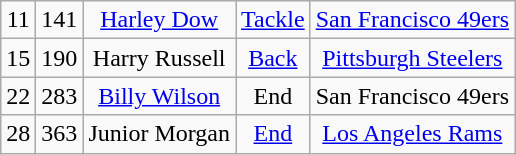<table class="wikitable" style="text-align:center">
<tr>
<td>11</td>
<td>141</td>
<td><a href='#'>Harley Dow</a></td>
<td><a href='#'>Tackle</a></td>
<td><a href='#'>San Francisco 49ers</a></td>
</tr>
<tr>
<td>15</td>
<td>190</td>
<td>Harry Russell</td>
<td><a href='#'>Back</a></td>
<td><a href='#'>Pittsburgh Steelers</a></td>
</tr>
<tr>
<td>22</td>
<td>283</td>
<td><a href='#'>Billy Wilson</a></td>
<td>End</td>
<td>San Francisco 49ers</td>
</tr>
<tr>
<td>28</td>
<td>363</td>
<td>Junior Morgan</td>
<td><a href='#'>End</a></td>
<td><a href='#'>Los Angeles Rams</a></td>
</tr>
</table>
